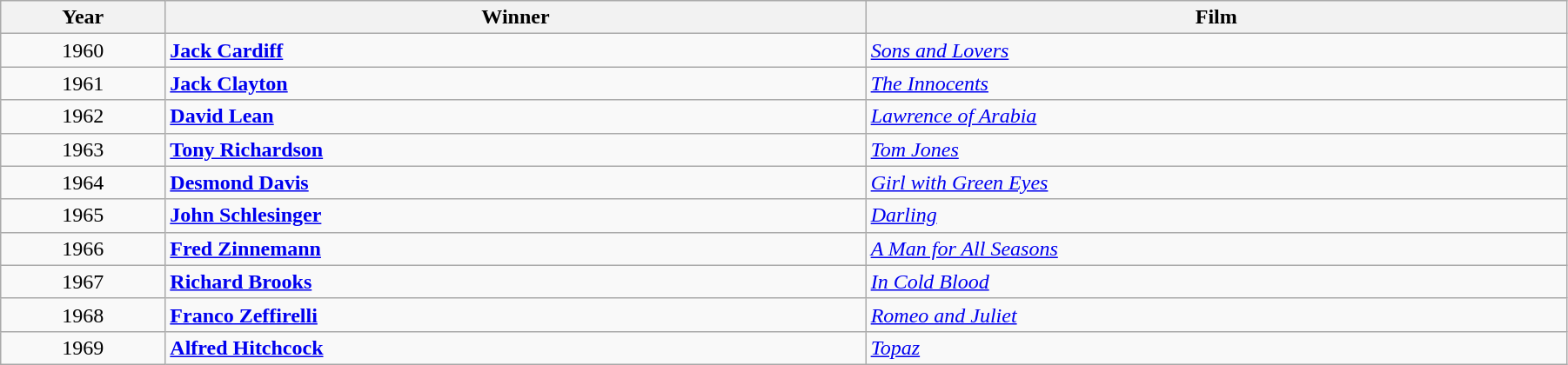<table class="wikitable" width="95%" cellpadding="5">
<tr>
<th width="100"><strong>Year</strong></th>
<th width="450"><strong>Winner</strong></th>
<th width="450"><strong>Film</strong></th>
</tr>
<tr>
<td style="text-align:center;">1960</td>
<td><strong><a href='#'>Jack Cardiff</a></strong></td>
<td><em><a href='#'>Sons and Lovers</a></em></td>
</tr>
<tr>
<td style="text-align:center;">1961</td>
<td><strong><a href='#'>Jack Clayton</a></strong></td>
<td><em><a href='#'>The Innocents</a></em></td>
</tr>
<tr>
<td style="text-align:center;">1962</td>
<td><strong><a href='#'>David Lean</a></strong></td>
<td><em><a href='#'>Lawrence of Arabia</a></em></td>
</tr>
<tr>
<td style="text-align:center;">1963</td>
<td><strong><a href='#'>Tony Richardson</a></strong></td>
<td><em><a href='#'>Tom Jones</a></em></td>
</tr>
<tr>
<td style="text-align:center;">1964</td>
<td><strong><a href='#'>Desmond Davis</a></strong></td>
<td><em><a href='#'>Girl with Green Eyes</a></em></td>
</tr>
<tr>
<td style="text-align:center;">1965</td>
<td><strong><a href='#'>John Schlesinger</a></strong></td>
<td><em><a href='#'>Darling</a></em></td>
</tr>
<tr>
<td style="text-align:center;">1966</td>
<td><strong><a href='#'>Fred Zinnemann</a></strong></td>
<td><em><a href='#'>A Man for All Seasons</a></em></td>
</tr>
<tr>
<td style="text-align:center;">1967</td>
<td><strong><a href='#'>Richard Brooks</a></strong></td>
<td><em><a href='#'>In Cold Blood</a></em></td>
</tr>
<tr>
<td style="text-align:center;">1968</td>
<td><strong><a href='#'>Franco Zeffirelli</a></strong></td>
<td><em><a href='#'>Romeo and Juliet</a></em></td>
</tr>
<tr>
<td style="text-align:center;">1969</td>
<td><strong><a href='#'>Alfred Hitchcock</a></strong></td>
<td><em><a href='#'>Topaz</a></em></td>
</tr>
</table>
